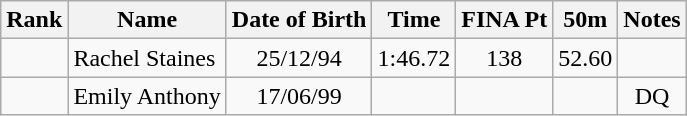<table class="wikitable sortable" style="text-align:center">
<tr>
<th>Rank</th>
<th>Name</th>
<th>Date of Birth</th>
<th>Time</th>
<th>FINA Pt</th>
<th>50m</th>
<th>Notes</th>
</tr>
<tr>
<td></td>
<td align=left> Rachel Staines</td>
<td>25/12/94</td>
<td>1:46.72</td>
<td>138</td>
<td>52.60</td>
<td></td>
</tr>
<tr>
<td></td>
<td align=left> Emily Anthony</td>
<td>17/06/99</td>
<td></td>
<td></td>
<td></td>
<td>DQ</td>
</tr>
</table>
